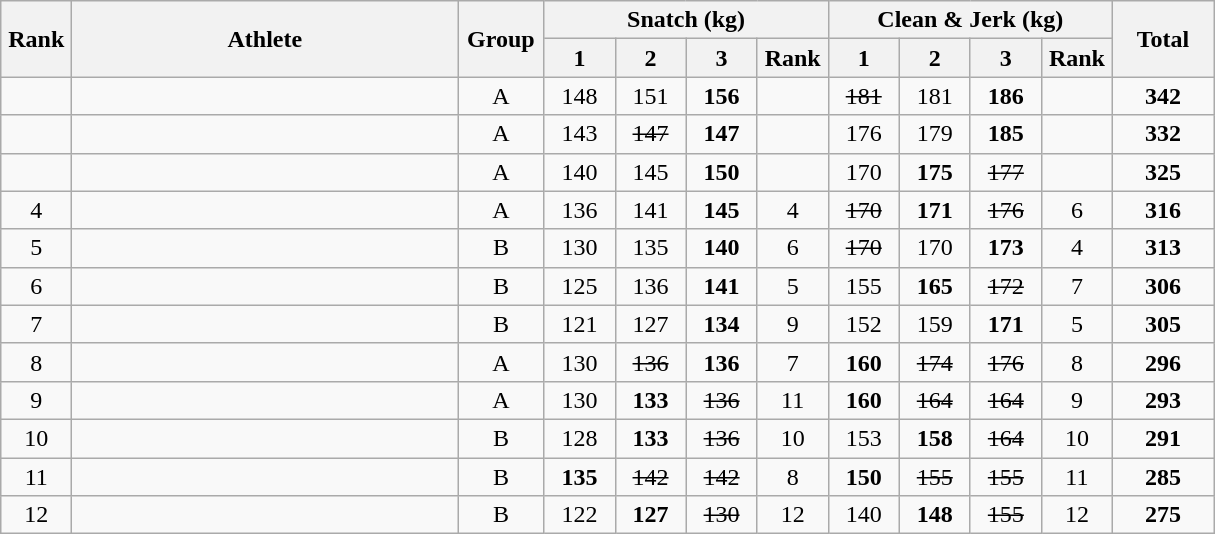<table class = "wikitable" style="text-align:center;">
<tr>
<th rowspan=2 width=40>Rank</th>
<th rowspan=2 width=250>Athlete</th>
<th rowspan=2 width=50>Group</th>
<th colspan=4>Snatch (kg)</th>
<th colspan=4>Clean & Jerk (kg)</th>
<th rowspan=2 width=60>Total</th>
</tr>
<tr>
<th width=40>1</th>
<th width=40>2</th>
<th width=40>3</th>
<th width=40>Rank</th>
<th width=40>1</th>
<th width=40>2</th>
<th width=40>3</th>
<th width=40>Rank</th>
</tr>
<tr>
<td></td>
<td align=left></td>
<td>A</td>
<td>148</td>
<td>151</td>
<td><strong>156</strong></td>
<td></td>
<td><s>181</s></td>
<td>181</td>
<td><strong>186</strong></td>
<td></td>
<td><strong>342</strong></td>
</tr>
<tr>
<td></td>
<td align=left></td>
<td>A</td>
<td>143</td>
<td><s>147</s></td>
<td><strong>147</strong></td>
<td></td>
<td>176</td>
<td>179</td>
<td><strong>185</strong></td>
<td></td>
<td><strong>332</strong></td>
</tr>
<tr>
<td></td>
<td align=left></td>
<td>A</td>
<td>140</td>
<td>145</td>
<td><strong>150</strong></td>
<td></td>
<td>170</td>
<td><strong>175</strong></td>
<td><s>177</s></td>
<td></td>
<td><strong>325</strong></td>
</tr>
<tr>
<td>4</td>
<td align=left></td>
<td>A</td>
<td>136</td>
<td>141</td>
<td><strong>145</strong></td>
<td>4</td>
<td><s>170</s></td>
<td><strong>171</strong></td>
<td><s>176</s></td>
<td>6</td>
<td><strong>316</strong></td>
</tr>
<tr>
<td>5</td>
<td align=left></td>
<td>B</td>
<td>130</td>
<td>135</td>
<td><strong>140</strong></td>
<td>6</td>
<td><s>170</s></td>
<td>170</td>
<td><strong>173</strong></td>
<td>4</td>
<td><strong>313</strong></td>
</tr>
<tr>
<td>6</td>
<td align=left></td>
<td>B</td>
<td>125</td>
<td>136</td>
<td><strong>141</strong></td>
<td>5</td>
<td>155</td>
<td><strong>165</strong></td>
<td><s>172</s></td>
<td>7</td>
<td><strong>306</strong></td>
</tr>
<tr>
<td>7</td>
<td align=left></td>
<td>B</td>
<td>121</td>
<td>127</td>
<td><strong>134</strong></td>
<td>9</td>
<td>152</td>
<td>159</td>
<td><strong>171</strong></td>
<td>5</td>
<td><strong>305</strong></td>
</tr>
<tr>
<td>8</td>
<td align=left></td>
<td>A</td>
<td>130</td>
<td><s>136</s></td>
<td><strong>136</strong></td>
<td>7</td>
<td><strong>160</strong></td>
<td><s>174</s></td>
<td><s>176</s></td>
<td>8</td>
<td><strong>296</strong></td>
</tr>
<tr>
<td>9</td>
<td align=left></td>
<td>A</td>
<td>130</td>
<td><strong>133</strong></td>
<td><s>136</s></td>
<td>11</td>
<td><strong>160</strong></td>
<td><s>164</s></td>
<td><s>164</s></td>
<td>9</td>
<td><strong>293</strong></td>
</tr>
<tr>
<td>10</td>
<td align=left></td>
<td>B</td>
<td>128</td>
<td><strong>133</strong></td>
<td><s>136</s></td>
<td>10</td>
<td>153</td>
<td><strong>158</strong></td>
<td><s>164</s></td>
<td>10</td>
<td><strong>291</strong></td>
</tr>
<tr>
<td>11</td>
<td align=left></td>
<td>B</td>
<td><strong>135</strong></td>
<td><s>142</s></td>
<td><s>142</s></td>
<td>8</td>
<td><strong>150</strong></td>
<td><s>155</s></td>
<td><s>155</s></td>
<td>11</td>
<td><strong>285</strong></td>
</tr>
<tr>
<td>12</td>
<td align=left></td>
<td>B</td>
<td>122</td>
<td><strong>127</strong></td>
<td><s>130</s></td>
<td>12</td>
<td>140</td>
<td><strong>148</strong></td>
<td><s>155</s></td>
<td>12</td>
<td><strong>275</strong></td>
</tr>
</table>
